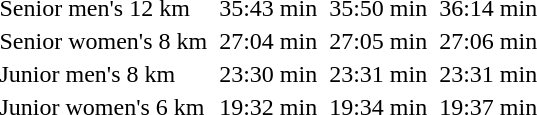<table>
<tr>
<td>Senior men's 12 km</td>
<td></td>
<td>35:43 min</td>
<td></td>
<td>35:50 min</td>
<td></td>
<td>36:14 min</td>
</tr>
<tr>
<td>Senior women's 8 km</td>
<td></td>
<td>27:04  min</td>
<td></td>
<td>27:05  min</td>
<td></td>
<td>27:06  min</td>
</tr>
<tr>
<td>Junior men's 8 km</td>
<td></td>
<td>23:30 min</td>
<td></td>
<td>23:31 min</td>
<td></td>
<td>23:31 min</td>
</tr>
<tr>
<td>Junior women's 6 km</td>
<td></td>
<td>19:32 min</td>
<td></td>
<td>19:34 min</td>
<td></td>
<td>19:37 min</td>
</tr>
</table>
